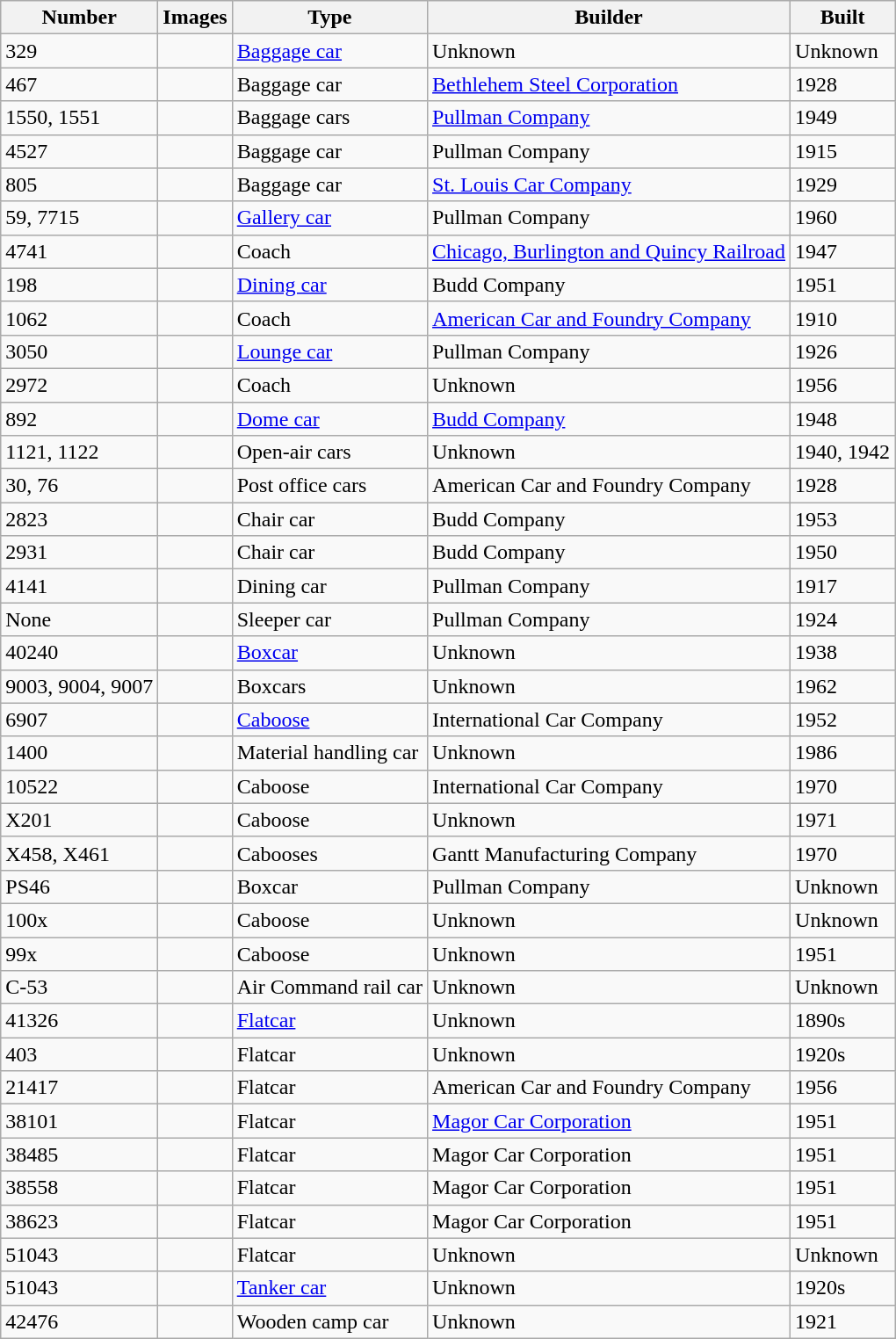<table class="wikitable">
<tr>
<th>Number</th>
<th>Images</th>
<th>Type</th>
<th>Builder</th>
<th>Built</th>
</tr>
<tr>
<td>329</td>
<td></td>
<td><a href='#'>Baggage car</a></td>
<td>Unknown</td>
<td>Unknown</td>
</tr>
<tr>
<td>467</td>
<td></td>
<td>Baggage car</td>
<td><a href='#'>Bethlehem Steel Corporation</a></td>
<td>1928</td>
</tr>
<tr>
<td>1550, 1551</td>
<td></td>
<td>Baggage cars</td>
<td><a href='#'>Pullman Company</a></td>
<td>1949</td>
</tr>
<tr>
<td>4527</td>
<td></td>
<td>Baggage car</td>
<td>Pullman Company</td>
<td>1915</td>
</tr>
<tr>
<td>805</td>
<td></td>
<td>Baggage car</td>
<td><a href='#'>St. Louis Car Company</a></td>
<td>1929</td>
</tr>
<tr>
<td>59, 7715</td>
<td></td>
<td><a href='#'>Gallery car</a></td>
<td>Pullman Company</td>
<td>1960</td>
</tr>
<tr>
<td>4741</td>
<td></td>
<td>Coach</td>
<td><a href='#'>Chicago, Burlington and Quincy Railroad</a></td>
<td>1947</td>
</tr>
<tr>
<td>198</td>
<td></td>
<td><a href='#'>Dining car</a></td>
<td>Budd Company</td>
<td>1951</td>
</tr>
<tr>
<td>1062</td>
<td></td>
<td>Coach</td>
<td><a href='#'>American Car and Foundry Company</a></td>
<td>1910</td>
</tr>
<tr>
<td>3050</td>
<td></td>
<td><a href='#'>Lounge car</a></td>
<td>Pullman Company</td>
<td>1926</td>
</tr>
<tr>
<td>2972</td>
<td></td>
<td>Coach</td>
<td>Unknown</td>
<td>1956</td>
</tr>
<tr>
<td>892</td>
<td></td>
<td><a href='#'>Dome car</a></td>
<td><a href='#'>Budd Company</a></td>
<td>1948</td>
</tr>
<tr>
<td>1121, 1122</td>
<td></td>
<td>Open-air cars</td>
<td>Unknown</td>
<td>1940, 1942</td>
</tr>
<tr>
<td>30, 76</td>
<td></td>
<td>Post office cars</td>
<td>American Car and Foundry Company</td>
<td>1928</td>
</tr>
<tr>
<td>2823</td>
<td></td>
<td>Chair car</td>
<td>Budd Company</td>
<td>1953</td>
</tr>
<tr>
<td>2931</td>
<td></td>
<td>Chair car</td>
<td>Budd Company</td>
<td>1950</td>
</tr>
<tr>
<td>4141</td>
<td></td>
<td>Dining car</td>
<td>Pullman Company</td>
<td>1917</td>
</tr>
<tr>
<td>None</td>
<td></td>
<td>Sleeper car</td>
<td>Pullman Company</td>
<td>1924</td>
</tr>
<tr>
<td>40240</td>
<td></td>
<td><a href='#'>Boxcar</a></td>
<td>Unknown</td>
<td>1938</td>
</tr>
<tr>
<td>9003, 9004, 9007</td>
<td></td>
<td>Boxcars</td>
<td>Unknown</td>
<td>1962</td>
</tr>
<tr>
<td>6907</td>
<td></td>
<td><a href='#'>Caboose</a></td>
<td>International Car Company</td>
<td>1952</td>
</tr>
<tr>
<td>1400</td>
<td></td>
<td>Material handling car</td>
<td>Unknown</td>
<td>1986</td>
</tr>
<tr>
<td>10522</td>
<td></td>
<td>Caboose</td>
<td>International Car Company</td>
<td>1970</td>
</tr>
<tr>
<td>X201</td>
<td></td>
<td>Caboose</td>
<td>Unknown</td>
<td>1971</td>
</tr>
<tr>
<td>X458, X461</td>
<td></td>
<td>Cabooses</td>
<td>Gantt Manufacturing Company</td>
<td>1970</td>
</tr>
<tr>
<td>PS46</td>
<td></td>
<td>Boxcar</td>
<td>Pullman Company</td>
<td>Unknown</td>
</tr>
<tr>
<td>100x</td>
<td></td>
<td>Caboose</td>
<td>Unknown</td>
<td>Unknown</td>
</tr>
<tr>
<td>99x</td>
<td></td>
<td>Caboose</td>
<td>Unknown</td>
<td>1951</td>
</tr>
<tr>
<td>C-53</td>
<td></td>
<td>Air Command rail car</td>
<td>Unknown</td>
<td>Unknown</td>
</tr>
<tr>
<td>41326</td>
<td></td>
<td><a href='#'>Flatcar</a></td>
<td>Unknown</td>
<td>1890s</td>
</tr>
<tr>
<td>403</td>
<td></td>
<td>Flatcar</td>
<td>Unknown</td>
<td>1920s</td>
</tr>
<tr>
<td>21417</td>
<td></td>
<td>Flatcar</td>
<td>American Car and Foundry Company</td>
<td>1956</td>
</tr>
<tr>
<td>38101</td>
<td></td>
<td>Flatcar</td>
<td><a href='#'>Magor Car Corporation</a></td>
<td>1951</td>
</tr>
<tr>
<td>38485</td>
<td></td>
<td>Flatcar</td>
<td>Magor Car Corporation</td>
<td>1951</td>
</tr>
<tr>
<td>38558</td>
<td></td>
<td>Flatcar</td>
<td>Magor Car Corporation</td>
<td>1951</td>
</tr>
<tr>
<td>38623</td>
<td></td>
<td>Flatcar</td>
<td>Magor Car Corporation</td>
<td>1951</td>
</tr>
<tr>
<td>51043</td>
<td></td>
<td>Flatcar</td>
<td>Unknown</td>
<td>Unknown</td>
</tr>
<tr>
<td>51043</td>
<td></td>
<td><a href='#'>Tanker car</a></td>
<td>Unknown</td>
<td>1920s</td>
</tr>
<tr>
<td>42476</td>
<td></td>
<td>Wooden camp car</td>
<td>Unknown</td>
<td>1921</td>
</tr>
</table>
